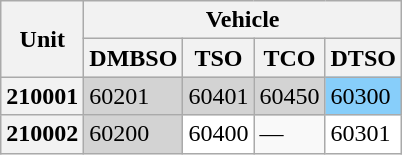<table class="wikitable">
<tr>
<th rowspan=2>Unit</th>
<th colspan=4>Vehicle</th>
</tr>
<tr>
<th>DMBSO</th>
<th>TSO</th>
<th>TCO</th>
<th>DTSO</th>
</tr>
<tr>
<th>210001</th>
<td bgcolor=lightgrey>60201</td>
<td bgcolor=lightgrey>60401</td>
<td bgcolor=lightgrey>60450</td>
<td bgcolor=lightskyblue>60300</td>
</tr>
<tr>
<th>210002</th>
<td bgcolor=lightgrey>60200</td>
<td bgcolor=white>60400</td>
<td>—</td>
<td bgcolor=white>60301</td>
</tr>
</table>
